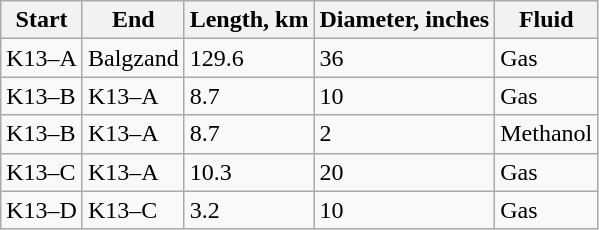<table class="wikitable">
<tr>
<th>Start</th>
<th>End</th>
<th>Length, km</th>
<th>Diameter, inches</th>
<th>Fluid</th>
</tr>
<tr>
<td>K13–A</td>
<td>Balgzand</td>
<td>129.6</td>
<td>36</td>
<td>Gas</td>
</tr>
<tr>
<td>K13–B</td>
<td>K13–A</td>
<td>8.7</td>
<td>10</td>
<td>Gas</td>
</tr>
<tr>
<td>K13–B</td>
<td>K13–A</td>
<td>8.7</td>
<td>2</td>
<td>Methanol</td>
</tr>
<tr>
<td>K13–C</td>
<td>K13–A</td>
<td>10.3</td>
<td>20</td>
<td>Gas</td>
</tr>
<tr>
<td>K13–D</td>
<td>K13–C</td>
<td>3.2</td>
<td>10</td>
<td>Gas</td>
</tr>
</table>
